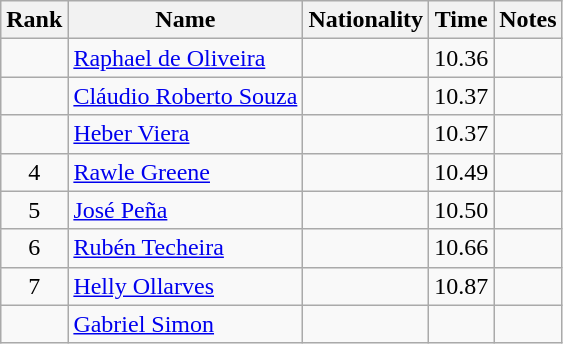<table class="wikitable sortable" style="text-align:center">
<tr>
<th>Rank</th>
<th>Name</th>
<th>Nationality</th>
<th>Time</th>
<th>Notes</th>
</tr>
<tr>
<td></td>
<td align=left><a href='#'>Raphael de Oliveira</a></td>
<td align=left></td>
<td>10.36</td>
<td></td>
</tr>
<tr>
<td></td>
<td align=left><a href='#'>Cláudio Roberto Souza</a></td>
<td align=left></td>
<td>10.37</td>
<td></td>
</tr>
<tr>
<td></td>
<td align=left><a href='#'>Heber Viera</a></td>
<td align=left></td>
<td>10.37</td>
<td></td>
</tr>
<tr>
<td>4</td>
<td align=left><a href='#'>Rawle Greene</a></td>
<td align=left></td>
<td>10.49</td>
<td></td>
</tr>
<tr>
<td>5</td>
<td align=left><a href='#'>José Peña</a></td>
<td align=left></td>
<td>10.50</td>
<td></td>
</tr>
<tr>
<td>6</td>
<td align=left><a href='#'>Rubén Techeira</a></td>
<td align=left></td>
<td>10.66</td>
<td></td>
</tr>
<tr>
<td>7</td>
<td align=left><a href='#'>Helly Ollarves</a></td>
<td align=left></td>
<td>10.87</td>
<td></td>
</tr>
<tr>
<td></td>
<td align=left><a href='#'>Gabriel Simon</a></td>
<td align=left></td>
<td></td>
<td></td>
</tr>
</table>
